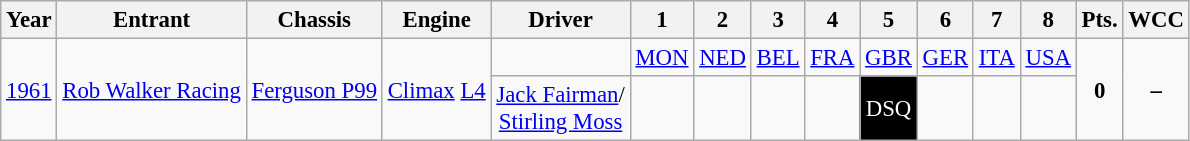<table class="wikitable" style="text-align:center; font-size:95%">
<tr>
<th>Year</th>
<th>Entrant</th>
<th>Chassis</th>
<th>Engine</th>
<th>Driver</th>
<th>1</th>
<th>2</th>
<th>3</th>
<th>4</th>
<th>5</th>
<th>6</th>
<th>7</th>
<th>8</th>
<th>Pts.</th>
<th>WCC</th>
</tr>
<tr>
<td rowspan="2"><a href='#'>1961</a></td>
<td rowspan="2"><a href='#'>Rob Walker Racing</a></td>
<td rowspan="2"><a href='#'>Ferguson P99</a></td>
<td rowspan="2"><a href='#'>Climax</a> <a href='#'>L4</a></td>
<td></td>
<td><a href='#'>MON</a></td>
<td><a href='#'>NED</a></td>
<td><a href='#'>BEL</a></td>
<td><a href='#'>FRA</a></td>
<td><a href='#'>GBR</a></td>
<td><a href='#'>GER</a></td>
<td><a href='#'>ITA</a></td>
<td><a href='#'>USA</a></td>
<td rowspan="2"><strong>0</strong></td>
<td rowspan="2"><strong>–</strong></td>
</tr>
<tr>
<td><a href='#'>Jack Fairman</a>/<br><a href='#'>Stirling Moss</a></td>
<td></td>
<td></td>
<td></td>
<td></td>
<td style="background:#000000; color:white">DSQ</td>
<td></td>
<td></td>
<td></td>
</tr>
</table>
